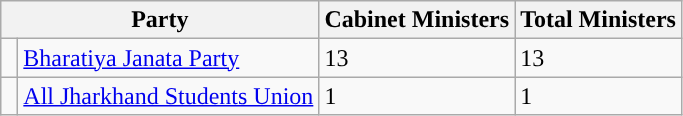<table class="wikitable">
<tr>
<th colspan="2">Party</th>
<th>Cabinet Ministers</th>
<th>Total Ministers</th>
</tr>
<tr>
<td width="4px"></td>
<td><a href='#'>Bharatiya Janata Party</a></td>
<td>13</td>
<td>13</td>
</tr>
<tr>
<td width="4px"></td>
<td><a href='#'>All Jharkhand Students Union</a></td>
<td>1</td>
<td>1</td>
</tr>
</table>
